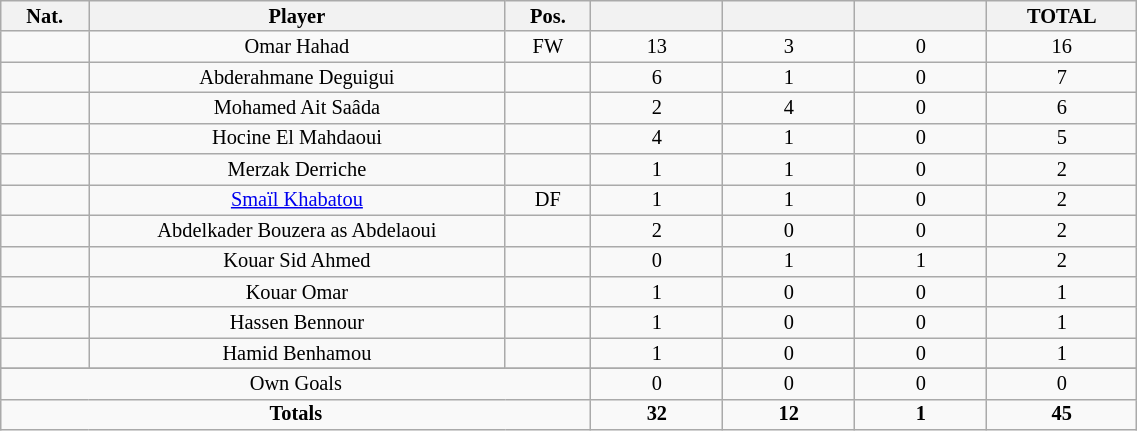<table class="wikitable sortable alternance"  style="font-size:85%; text-align:center; line-height:14px; width:60%;">
<tr>
<th width=10>Nat.</th>
<th width=140>Player</th>
<th width=10>Pos.</th>
<th width=40></th>
<th width=40></th>
<th width=40></th>
<th width=40>TOTAL</th>
</tr>
<tr>
<td></td>
<td>Omar Hahad</td>
<td>FW</td>
<td>13</td>
<td>3</td>
<td>0</td>
<td>16</td>
</tr>
<tr>
<td></td>
<td>Abderahmane Deguigui</td>
<td></td>
<td>6</td>
<td>1</td>
<td>0</td>
<td>7</td>
</tr>
<tr>
<td></td>
<td>Mohamed Ait Saâda</td>
<td></td>
<td>2</td>
<td>4</td>
<td>0</td>
<td>6</td>
</tr>
<tr>
<td></td>
<td>Hocine  El Mahdaoui</td>
<td></td>
<td>4</td>
<td>1</td>
<td>0</td>
<td>5</td>
</tr>
<tr>
<td></td>
<td>Merzak Derriche</td>
<td></td>
<td>1</td>
<td>1</td>
<td>0</td>
<td>2</td>
</tr>
<tr>
<td></td>
<td><a href='#'>Smaïl Khabatou</a></td>
<td>DF</td>
<td>1</td>
<td>1</td>
<td>0</td>
<td>2</td>
</tr>
<tr>
<td></td>
<td>Abdelkader Bouzera as Abdelaoui</td>
<td></td>
<td>2</td>
<td>0</td>
<td>0</td>
<td>2</td>
</tr>
<tr>
<td></td>
<td>Kouar Sid Ahmed</td>
<td></td>
<td>0</td>
<td>1</td>
<td>1</td>
<td>2</td>
</tr>
<tr>
<td></td>
<td>Kouar Omar</td>
<td></td>
<td>1</td>
<td>0</td>
<td>0</td>
<td>1</td>
</tr>
<tr>
<td></td>
<td>Hassen Bennour</td>
<td></td>
<td>1</td>
<td>0</td>
<td>0</td>
<td>1</td>
</tr>
<tr>
<td></td>
<td>Hamid Benhamou</td>
<td></td>
<td>1</td>
<td>0</td>
<td>0</td>
<td>1</td>
</tr>
<tr>
</tr>
<tr class="sortbottom">
<td colspan="3">Own Goals</td>
<td>0</td>
<td>0</td>
<td>0</td>
<td>0</td>
</tr>
<tr class="sortbottom">
<td colspan="3"><strong>Totals</strong></td>
<td><strong>32</strong></td>
<td><strong>12</strong></td>
<td><strong>1</strong></td>
<td><strong>45</strong></td>
</tr>
</table>
